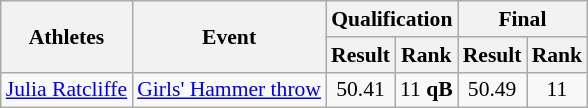<table class="wikitable" border="1" style="font-size:90%">
<tr>
<th rowspan=2>Athletes</th>
<th rowspan=2>Event</th>
<th colspan=2>Qualification</th>
<th colspan=2>Final</th>
</tr>
<tr>
<th>Result</th>
<th>Rank</th>
<th>Result</th>
<th>Rank</th>
</tr>
<tr>
<td><a href='#'>Julia Ratcliffe</a></td>
<td><a href='#'>Girls' Hammer throw</a></td>
<td align=center>50.41</td>
<td align=center>11 <strong>qB</strong></td>
<td align=center>50.49</td>
<td align=center>11</td>
</tr>
</table>
